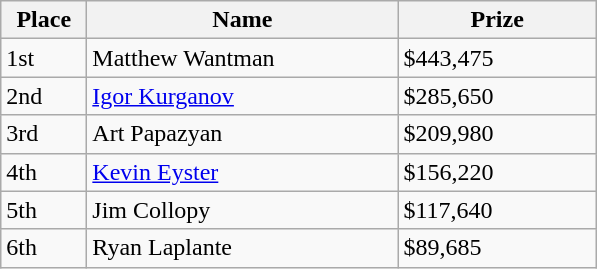<table class="wikitable">
<tr>
<th style="width:50px;">Place</th>
<th style="width:200px;">Name</th>
<th style="width:125px;">Prize</th>
</tr>
<tr>
<td>1st</td>
<td> Matthew Wantman</td>
<td>$443,475</td>
</tr>
<tr>
<td>2nd</td>
<td> <a href='#'>Igor Kurganov</a></td>
<td>$285,650</td>
</tr>
<tr>
<td>3rd</td>
<td> Art Papazyan</td>
<td>$209,980</td>
</tr>
<tr>
<td>4th</td>
<td> <a href='#'>Kevin Eyster</a></td>
<td>$156,220</td>
</tr>
<tr>
<td>5th</td>
<td> Jim Collopy</td>
<td>$117,640</td>
</tr>
<tr>
<td>6th</td>
<td>  Ryan Laplante</td>
<td>$89,685</td>
</tr>
</table>
